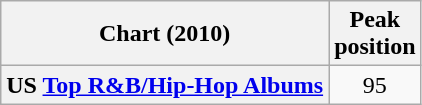<table class="wikitable sortable plainrowheaders">
<tr>
<th scope="col">Chart (2010)</th>
<th scope="col">Peak<br>position</th>
</tr>
<tr>
<th scope="row">US <a href='#'>Top R&B/Hip-Hop Albums</a></th>
<td style="text-align:center;">95</td>
</tr>
</table>
